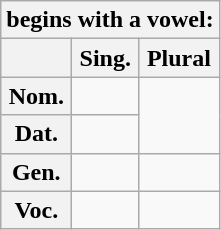<table class="wikitable">
<tr>
<th colspan="3">begins with a vowel:</th>
</tr>
<tr>
<th></th>
<th>Sing.</th>
<th>Plural</th>
</tr>
<tr>
<th>Nom.</th>
<td></td>
<td rowspan="2"></td>
</tr>
<tr>
<th>Dat.</th>
<td></td>
</tr>
<tr>
<th>Gen.</th>
<td></td>
<td {{nowrap></td>
</tr>
<tr>
<th>Voc.</th>
<td></td>
<td></td>
</tr>
</table>
